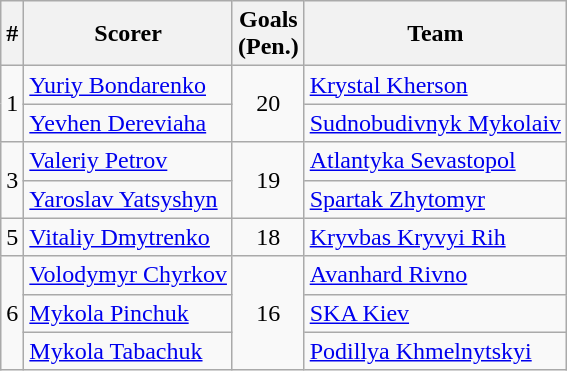<table class="wikitable">
<tr>
<th>#</th>
<th>Scorer</th>
<th>Goals<br>(Pen.)</th>
<th>Team</th>
</tr>
<tr>
<td rowspan=2>1</td>
<td><a href='#'>Yuriy Bondarenko</a></td>
<td align=center rowspan=2>20</td>
<td><a href='#'>Krystal Kherson</a></td>
</tr>
<tr>
<td><a href='#'>Yevhen Dereviaha</a></td>
<td><a href='#'>Sudnobudivnyk Mykolaiv</a></td>
</tr>
<tr>
<td rowspan=2>3</td>
<td><a href='#'>Valeriy Petrov</a></td>
<td align=center rowspan=2>19</td>
<td><a href='#'>Atlantyka Sevastopol</a></td>
</tr>
<tr>
<td><a href='#'>Yaroslav Yatsyshyn</a></td>
<td><a href='#'>Spartak Zhytomyr</a></td>
</tr>
<tr>
<td>5</td>
<td><a href='#'>Vitaliy Dmytrenko</a></td>
<td align=center>18</td>
<td><a href='#'>Kryvbas Kryvyi Rih</a></td>
</tr>
<tr>
<td rowspan=3>6</td>
<td><a href='#'>Volodymyr Chyrkov</a></td>
<td align=center rowspan=3>16</td>
<td><a href='#'>Avanhard Rivno</a></td>
</tr>
<tr>
<td><a href='#'>Mykola Pinchuk</a></td>
<td><a href='#'>SKA Kiev</a></td>
</tr>
<tr>
<td><a href='#'>Mykola Tabachuk</a></td>
<td><a href='#'>Podillya Khmelnytskyi</a></td>
</tr>
</table>
